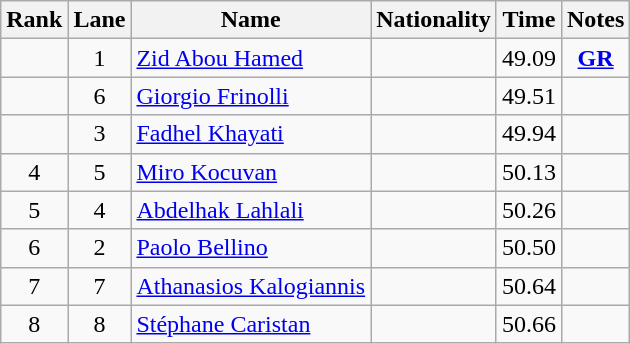<table class="wikitable sortable" style="text-align:center">
<tr>
<th>Rank</th>
<th>Lane</th>
<th>Name</th>
<th>Nationality</th>
<th>Time</th>
<th>Notes</th>
</tr>
<tr>
<td></td>
<td>1</td>
<td align=left><a href='#'>Zid Abou Hamed</a></td>
<td align=left></td>
<td>49.09</td>
<td><strong><a href='#'>GR</a></strong></td>
</tr>
<tr>
<td></td>
<td>6</td>
<td align=left><a href='#'>Giorgio Frinolli</a></td>
<td align=left></td>
<td>49.51</td>
<td></td>
</tr>
<tr>
<td></td>
<td>3</td>
<td align=left><a href='#'>Fadhel Khayati</a></td>
<td align=left></td>
<td>49.94</td>
<td></td>
</tr>
<tr>
<td>4</td>
<td>5</td>
<td align=left><a href='#'>Miro Kocuvan</a></td>
<td align=left></td>
<td>50.13</td>
<td></td>
</tr>
<tr>
<td>5</td>
<td>4</td>
<td align=left><a href='#'>Abdelhak Lahlali</a></td>
<td align=left></td>
<td>50.26</td>
<td></td>
</tr>
<tr>
<td>6</td>
<td>2</td>
<td align=left><a href='#'>Paolo Bellino</a></td>
<td align=left></td>
<td>50.50</td>
<td></td>
</tr>
<tr>
<td>7</td>
<td>7</td>
<td align=left><a href='#'>Athanasios Kalogiannis</a></td>
<td align=left></td>
<td>50.64</td>
<td></td>
</tr>
<tr>
<td>8</td>
<td>8</td>
<td align=left><a href='#'>Stéphane Caristan</a></td>
<td align=left></td>
<td>50.66</td>
<td></td>
</tr>
</table>
